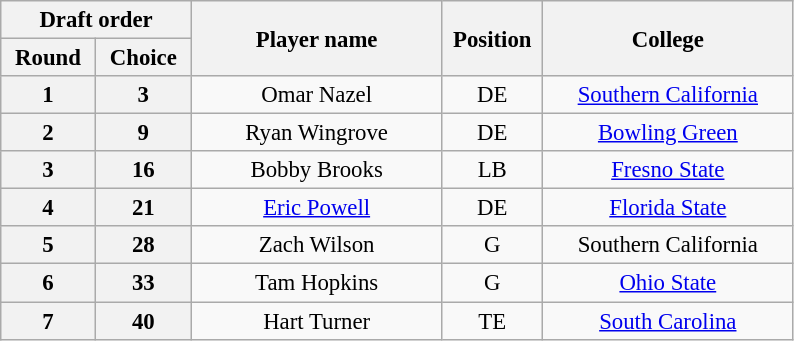<table class="wikitable" style="font-size:95%; text-align:center">
<tr>
<th width="120" colspan="2">Draft order</th>
<th width="160" rowspan="2">Player name</th>
<th width="60"  rowspan="2">Position</th>
<th width="160" rowspan="2">College</th>
</tr>
<tr>
<th>Round</th>
<th>Choice</th>
</tr>
<tr>
<th>1</th>
<th>3</th>
<td>Omar Nazel</td>
<td>DE</td>
<td><a href='#'>Southern California</a></td>
</tr>
<tr>
<th>2</th>
<th>9</th>
<td>Ryan Wingrove</td>
<td>DE</td>
<td><a href='#'>Bowling Green</a></td>
</tr>
<tr>
<th>3</th>
<th>16</th>
<td>Bobby Brooks</td>
<td>LB</td>
<td><a href='#'>Fresno State</a></td>
</tr>
<tr>
<th>4</th>
<th>21</th>
<td><a href='#'>Eric Powell</a></td>
<td>DE</td>
<td><a href='#'>Florida State</a></td>
</tr>
<tr>
<th>5</th>
<th>28</th>
<td>Zach Wilson</td>
<td>G</td>
<td>Southern California</td>
</tr>
<tr>
<th>6</th>
<th>33</th>
<td>Tam Hopkins</td>
<td>G</td>
<td><a href='#'>Ohio State</a></td>
</tr>
<tr>
<th>7</th>
<th>40</th>
<td>Hart Turner</td>
<td>TE</td>
<td><a href='#'>South Carolina</a></td>
</tr>
</table>
